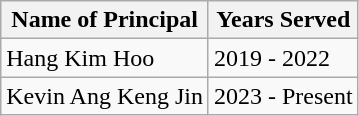<table class="wikitable">
<tr>
<th>Name of Principal</th>
<th>Years Served</th>
</tr>
<tr>
<td>Hang Kim Hoo</td>
<td>2019 - 2022</td>
</tr>
<tr>
<td>Kevin Ang Keng Jin</td>
<td>2023 - Present</td>
</tr>
</table>
